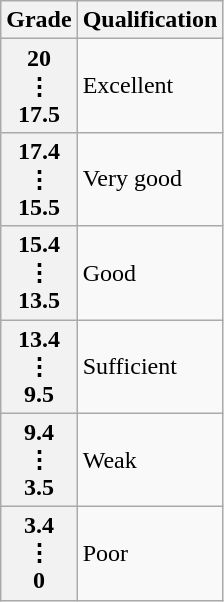<table class="wikitable">
<tr>
<th>Grade</th>
<th>Qualification</th>
</tr>
<tr>
<th>20<br>⋮<br>17.5</th>
<td>Excellent</td>
</tr>
<tr>
<th>17.4<br>⋮<br>15.5</th>
<td>Very good</td>
</tr>
<tr>
<th>15.4<br>⋮<br>13.5</th>
<td>Good</td>
</tr>
<tr>
<th>13.4<br>⋮<br>9.5</th>
<td>Sufficient</td>
</tr>
<tr>
<th>9.4<br>⋮<br>3.5</th>
<td>Weak</td>
</tr>
<tr>
<th>3.4<br>⋮<br>0</th>
<td>Poor</td>
</tr>
</table>
